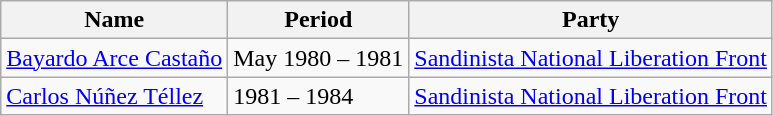<table class="wikitable">
<tr>
<th>Name</th>
<th>Period</th>
<th>Party</th>
</tr>
<tr>
<td><a href='#'>Bayardo Arce Castaño</a></td>
<td>May 1980 – 1981</td>
<td><a href='#'>Sandinista National Liberation Front</a></td>
</tr>
<tr>
<td><a href='#'>Carlos Núñez Téllez</a></td>
<td>1981 – 1984</td>
<td><a href='#'>Sandinista National Liberation Front</a></td>
</tr>
</table>
